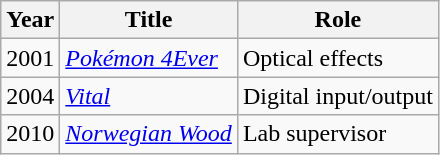<table class="wikitable sortable">
<tr>
<th>Year</th>
<th>Title</th>
<th>Role</th>
</tr>
<tr>
<td>2001</td>
<td><em><a href='#'>Pokémon 4Ever</a></em></td>
<td>Optical effects</td>
</tr>
<tr>
<td>2004</td>
<td><em><a href='#'>Vital</a></em></td>
<td>Digital input/output</td>
</tr>
<tr>
<td>2010</td>
<td><a href='#'><em>Norwegian Wood</em></a></td>
<td>Lab supervisor</td>
</tr>
</table>
